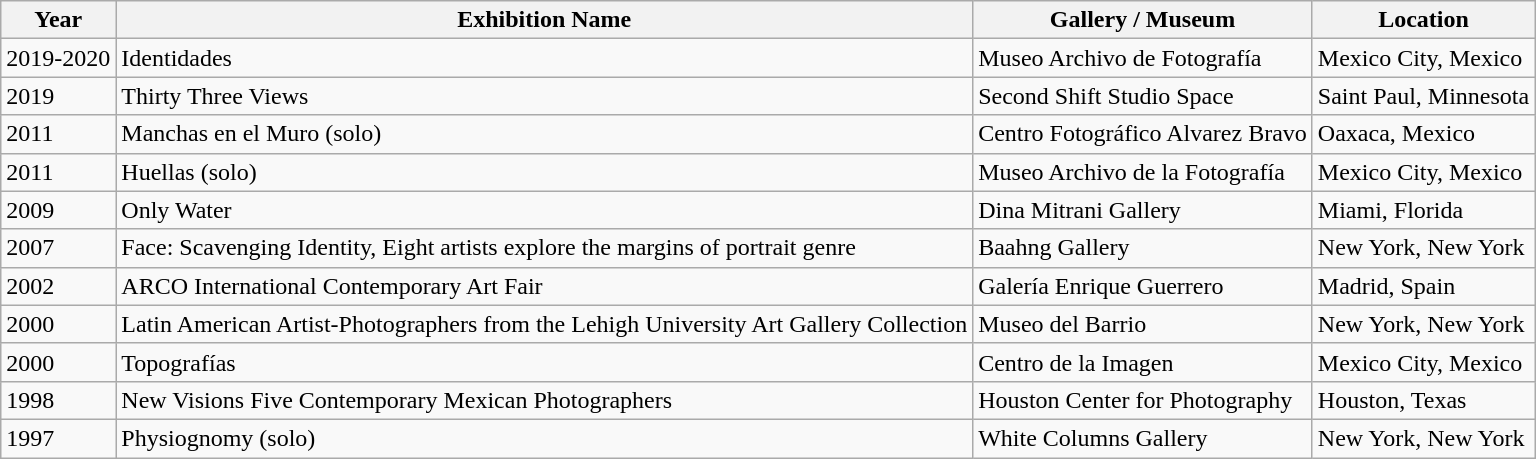<table class="wikitable">
<tr>
<th>Year</th>
<th>Exhibition Name</th>
<th>Gallery / Museum</th>
<th>Location</th>
</tr>
<tr>
<td>2019-2020</td>
<td>Identidades</td>
<td>Museo Archivo de Fotografía</td>
<td>Mexico City, Mexico</td>
</tr>
<tr>
<td>2019</td>
<td>Thirty Three Views</td>
<td>Second Shift Studio Space</td>
<td>Saint Paul, Minnesota</td>
</tr>
<tr>
<td>2011</td>
<td>Manchas en el Muro (solo)</td>
<td>Centro Fotográfico Alvarez Bravo</td>
<td>Oaxaca, Mexico</td>
</tr>
<tr>
<td>2011</td>
<td>Huellas (solo)</td>
<td>Museo Archivo de la Fotografía</td>
<td>Mexico City, Mexico</td>
</tr>
<tr>
<td>2009</td>
<td>Only Water</td>
<td>Dina Mitrani Gallery</td>
<td>Miami, Florida</td>
</tr>
<tr>
<td>2007</td>
<td>Face: Scavenging Identity, Eight artists explore the margins of portrait genre</td>
<td>Baahng Gallery</td>
<td>New York, New York</td>
</tr>
<tr>
<td>2002</td>
<td>ARCO International Contemporary Art Fair</td>
<td>Galería Enrique Guerrero</td>
<td>Madrid, Spain</td>
</tr>
<tr>
<td>2000</td>
<td>Latin American Artist-Photographers from the Lehigh University Art Gallery Collection</td>
<td>Museo del Barrio</td>
<td>New York, New York</td>
</tr>
<tr>
<td>2000</td>
<td>Topografías</td>
<td>Centro de la Imagen</td>
<td>Mexico City, Mexico</td>
</tr>
<tr>
<td>1998</td>
<td>New Visions Five Contemporary Mexican Photographers</td>
<td>Houston Center for Photography</td>
<td>Houston, Texas</td>
</tr>
<tr>
<td>1997</td>
<td>Physiognomy (solo)</td>
<td>White Columns Gallery</td>
<td>New York, New York</td>
</tr>
</table>
